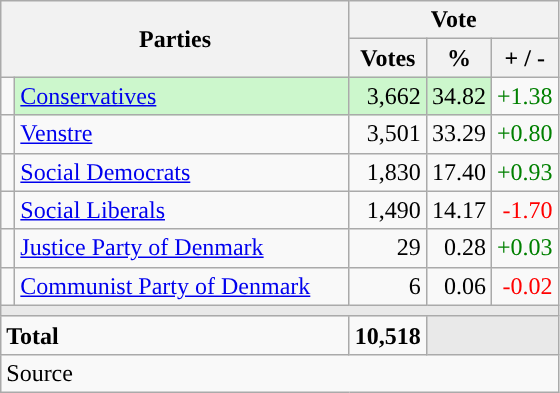<table class="wikitable" style="text-align:right;">
<tr>
<th style="text-align:centre;" rowspan="2" colspan="2" width="225">Parties</th>
<th colspan="3">Vote</th>
</tr>
<tr>
<th width="15">Votes</th>
<th width="15">%</th>
<th width="15">+ / -</th>
</tr>
<tr>
<td width="2" style="color:inherit;background:"></td>
<td bgcolor=#ccf7cc  align="left"><a href='#'>Conservatives</a></td>
<td bgcolor=#ccf7cc>3,662</td>
<td bgcolor=#ccf7cc>34.82</td>
<td style=color:green;>+1.38</td>
</tr>
<tr>
<td width="2" style="color:inherit;background:"></td>
<td align="left"><a href='#'>Venstre</a></td>
<td>3,501</td>
<td>33.29</td>
<td style=color:green;>+0.80</td>
</tr>
<tr>
<td width="2" style="color:inherit;background:"></td>
<td align="left"><a href='#'>Social Democrats</a></td>
<td>1,830</td>
<td>17.40</td>
<td style=color:green;>+0.93</td>
</tr>
<tr>
<td width="2" style="color:inherit;background:"></td>
<td align="left"><a href='#'>Social Liberals</a></td>
<td>1,490</td>
<td>14.17</td>
<td style=color:red;>-1.70</td>
</tr>
<tr>
<td width="2" style="color:inherit;background:"></td>
<td align="left"><a href='#'>Justice Party of Denmark</a></td>
<td>29</td>
<td>0.28</td>
<td style=color:green;>+0.03</td>
</tr>
<tr>
<td width="2" style="color:inherit;background:"></td>
<td align="left"><a href='#'>Communist Party of Denmark</a></td>
<td>6</td>
<td>0.06</td>
<td style=color:red;>-0.02</td>
</tr>
<tr>
<td colspan="7" bgcolor="#E9E9E9"></td>
</tr>
<tr>
<td align="left" colspan="2"><strong>Total</strong></td>
<td><strong>10,518</strong></td>
<td bgcolor="#E9E9E9" colspan="2"></td>
</tr>
<tr>
<td align="left" colspan="6">Source</td>
</tr>
</table>
